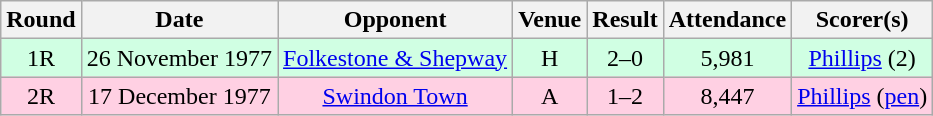<table style="text-align:center;" class="wikitable sortable">
<tr>
<th>Round</th>
<th>Date</th>
<th>Opponent</th>
<th>Venue</th>
<th>Result</th>
<th>Attendance</th>
<th>Scorer(s)</th>
</tr>
<tr style="background:#d0ffe3;">
<td>1R</td>
<td>26 November 1977</td>
<td><a href='#'>Folkestone & Shepway</a></td>
<td>H</td>
<td>2–0</td>
<td>5,981</td>
<td><a href='#'>Phillips</a> (2)</td>
</tr>
<tr style="background:#ffd0e3;">
<td>2R</td>
<td>17 December 1977</td>
<td><a href='#'>Swindon Town</a></td>
<td>A</td>
<td>1–2</td>
<td>8,447</td>
<td><a href='#'>Phillips</a> (<a href='#'>pen</a>)</td>
</tr>
</table>
